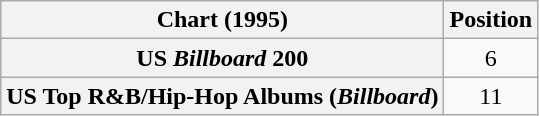<table class="wikitable plainrowheaders" style="text-align:center">
<tr>
<th scope="col">Chart (1995)</th>
<th scope="col">Position</th>
</tr>
<tr>
<th scope="row">US <em>Billboard</em> 200</th>
<td>6</td>
</tr>
<tr>
<th scope="row">US Top R&B/Hip-Hop Albums (<em>Billboard</em>)</th>
<td>11</td>
</tr>
</table>
